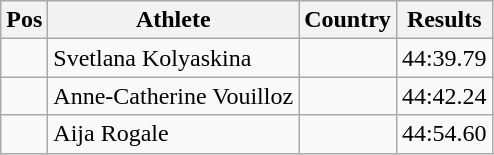<table class="wikitable">
<tr>
<th>Pos</th>
<th>Athlete</th>
<th>Country</th>
<th>Results</th>
</tr>
<tr>
<td align="center"></td>
<td>Svetlana Kolyaskina</td>
<td></td>
<td>44:39.79</td>
</tr>
<tr>
<td align="center"></td>
<td>Anne-Catherine Vouilloz</td>
<td></td>
<td>44:42.24</td>
</tr>
<tr>
<td align="center"></td>
<td>Aija Rogale</td>
<td></td>
<td>44:54.60</td>
</tr>
</table>
